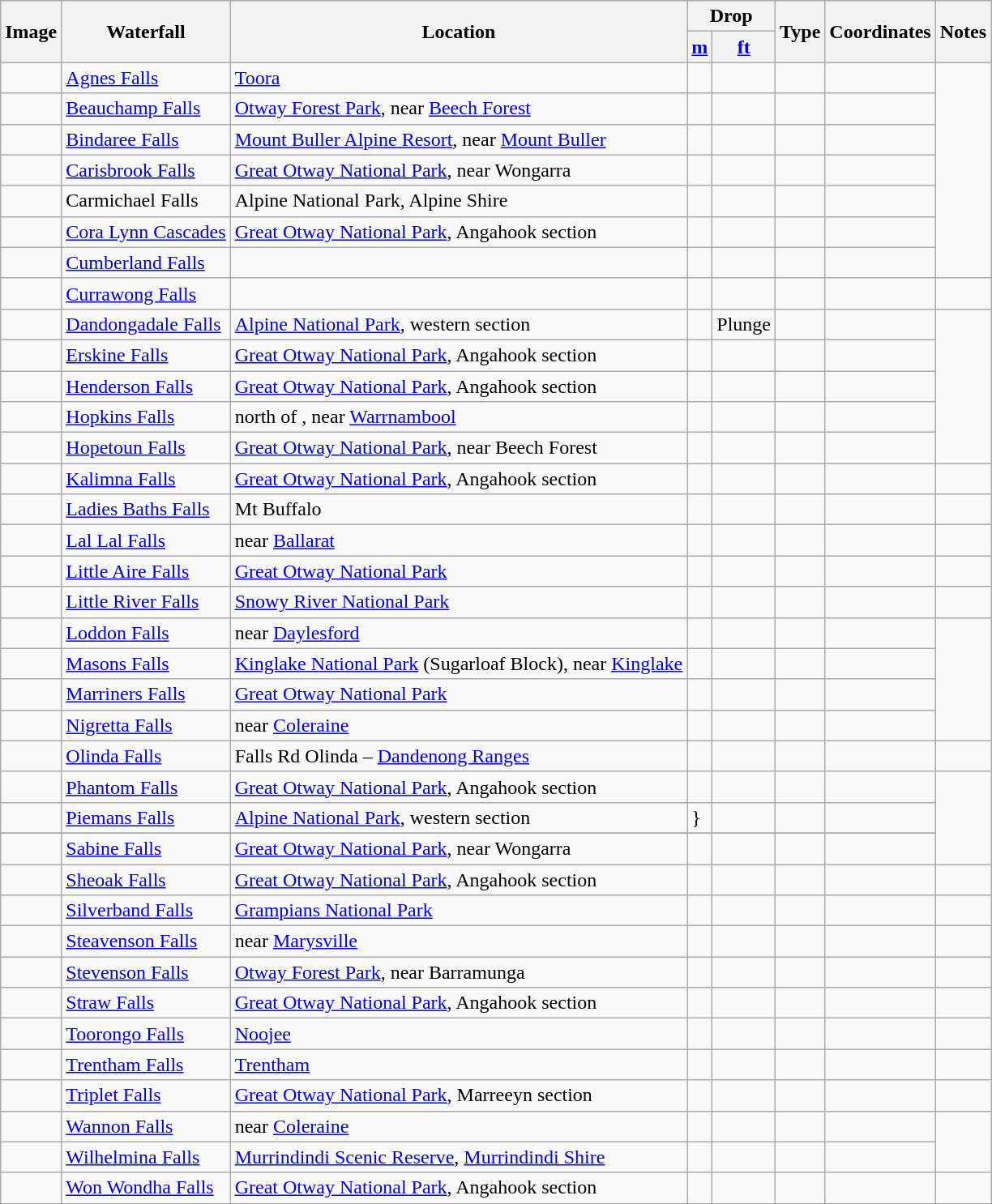<table class="wikitable sortable">
<tr style="background:#efefef;">
<th rowspan=2>Image</th>
<th rowspan=2>Waterfall</th>
<th rowspan=2>Location</th>
<th colspan=2>Drop</th>
<th rowspan=2>Type</th>
<th rowspan=2>Coordinates</th>
<th rowspan=2>Notes</th>
</tr>
<tr>
<th><a href='#'>m</a></th>
<th><a href='#'>ft</a></th>
</tr>
<tr>
<td></td>
<td><a href='#'>Agnes Falls</a></td>
<td><a href='#'>Toora</a></td>
<td></td>
<td></td>
<td></td>
<td></td>
</tr>
<tr>
<td></td>
<td><a href='#'>Beauchamp Falls</a></td>
<td><a href='#'>Otway Forest Park</a>, near <a href='#'>Beech Forest</a></td>
<td></td>
<td></td>
<td></td>
<td></td>
</tr>
<tr>
<td></td>
<td><a href='#'>Bindaree Falls</a></td>
<td><a href='#'>Mount Buller Alpine Resort</a>, near <a href='#'>Mount Buller</a></td>
<td></td>
<td></td>
<td></td>
<td></td>
</tr>
<tr>
<td></td>
<td><a href='#'>Carisbrook Falls</a></td>
<td><a href='#'>Great Otway National Park</a>, near Wongarra</td>
<td></td>
<td></td>
<td></td>
<td></td>
</tr>
<tr>
<td></td>
<td>Carmichael Falls</td>
<td>Alpine National Park, Alpine Shire</td>
<td></td>
<td></td>
<td></td>
<td></td>
</tr>
<tr>
<td></td>
<td><a href='#'>Cora Lynn Cascades</a></td>
<td><a href='#'>Great Otway National Park</a>, Angahook section</td>
<td></td>
<td></td>
<td></td>
<td></td>
</tr>
<tr>
<td></td>
<td><a href='#'>Cumberland Falls</a></td>
<td></td>
<td></td>
<td></td>
<td></td>
<td></td>
</tr>
<tr>
<td></td>
<td><a href='#'>Currawong Falls</a></td>
<td></td>
<td></td>
<td></td>
<td></td>
<td></td>
<td></td>
</tr>
<tr>
<td></td>
<td><a href='#'>Dandongadale Falls</a></td>
<td><a href='#'>Alpine National Park</a>, western section</td>
<td></td>
<td>Plunge</td>
<td></td>
<td></td>
</tr>
<tr>
<td></td>
<td><a href='#'>Erskine Falls</a></td>
<td><a href='#'>Great Otway National Park</a>, Angahook section</td>
<td></td>
<td></td>
<td></td>
<td></td>
</tr>
<tr>
<td></td>
<td><a href='#'>Henderson Falls</a></td>
<td><a href='#'>Great Otway National Park</a>, Angahook section</td>
<td></td>
<td></td>
<td></td>
<td></td>
</tr>
<tr>
<td></td>
<td><a href='#'>Hopkins Falls</a></td>
<td>north of , near <a href='#'>Warrnambool</a></td>
<td></td>
<td></td>
<td></td>
<td></td>
</tr>
<tr>
<td></td>
<td><a href='#'>Hopetoun Falls</a></td>
<td><a href='#'>Great Otway National Park</a>, near Beech Forest</td>
<td></td>
<td></td>
<td></td>
<td></td>
</tr>
<tr>
<td></td>
<td><a href='#'>Kalimna Falls</a></td>
<td><a href='#'>Great Otway National Park</a>, Angahook section</td>
<td></td>
<td></td>
<td></td>
<td></td>
<td></td>
</tr>
<tr>
<td></td>
<td><a href='#'>Ladies Baths Falls</a></td>
<td>Mt Buffalo</td>
<td></td>
<td></td>
<td></td>
<td></td>
<td></td>
</tr>
<tr>
<td></td>
<td><a href='#'>Lal Lal Falls</a></td>
<td>near <a href='#'>Ballarat</a></td>
<td></td>
<td></td>
<td></td>
<td></td>
</tr>
<tr>
<td></td>
<td><a href='#'>Little Aire Falls</a></td>
<td><a href='#'>Great Otway National Park</a></td>
<td></td>
<td></td>
<td></td>
<td></td>
<td></td>
</tr>
<tr>
<td></td>
<td><a href='#'>Little River Falls</a></td>
<td><a href='#'>Snowy River National Park</a></td>
<td></td>
<td></td>
<td></td>
<td></td>
<td></td>
</tr>
<tr>
<td></td>
<td><a href='#'>Loddon Falls</a></td>
<td>near <a href='#'>Daylesford</a></td>
<td></td>
<td></td>
<td></td>
<td></td>
</tr>
<tr>
<td></td>
<td><a href='#'>Masons Falls</a></td>
<td><a href='#'>Kinglake National Park</a> (Sugarloaf Block), near <a href='#'>Kinglake</a></td>
<td></td>
<td></td>
<td></td>
<td></td>
</tr>
<tr>
<td></td>
<td><a href='#'>Marriners Falls</a></td>
<td><a href='#'>Great Otway National Park</a></td>
<td></td>
<td></td>
<td></td>
<td></td>
</tr>
<tr>
<td></td>
<td><a href='#'>Nigretta Falls</a></td>
<td>near <a href='#'>Coleraine</a></td>
<td></td>
<td></td>
<td></td>
<td></td>
</tr>
<tr>
<td></td>
<td><a href='#'>Olinda Falls</a></td>
<td>Falls Rd Olinda – <a href='#'>Dandenong Ranges</a></td>
<td></td>
<td></td>
<td></td>
<td></td>
<td></td>
</tr>
<tr>
<td></td>
<td><a href='#'>Phantom Falls</a></td>
<td><a href='#'>Great Otway National Park</a>, Angahook section</td>
<td></td>
<td></td>
<td></td>
<td></td>
</tr>
<tr>
<td></td>
<td><a href='#'>Piemans Falls</a></td>
<td><a href='#'>Alpine National Park</a>, western section</td>
<td>}</td>
<td></td>
<td></td>
<td></td>
</tr>
<tr>
</tr>
<tr | || >
</tr>
<tr>
<td></td>
<td><a href='#'>Sabine Falls</a></td>
<td><a href='#'>Great Otway National Park</a>, near Wongarra</td>
<td></td>
<td></td>
<td></td>
<td></td>
</tr>
<tr>
<td></td>
<td><a href='#'>Sheoak Falls</a></td>
<td><a href='#'>Great Otway National Park</a>, Angahook section</td>
<td></td>
<td></td>
<td></td>
<td></td>
<td></td>
</tr>
<tr>
<td></td>
<td><a href='#'>Silverband Falls</a></td>
<td><a href='#'>Grampians National Park</a></td>
<td></td>
<td></td>
<td></td>
<td></td>
<td></td>
</tr>
<tr>
<td></td>
<td><a href='#'>Steavenson Falls</a></td>
<td>near <a href='#'>Marysville</a></td>
<td></td>
<td></td>
<td></td>
<td></td>
</tr>
<tr>
<td></td>
<td><a href='#'>Stevenson Falls</a></td>
<td><a href='#'>Otway Forest Park</a>, near Barramunga</td>
<td></td>
<td></td>
<td></td>
<td></td>
<td></td>
</tr>
<tr>
<td></td>
<td><a href='#'>Straw Falls</a></td>
<td><a href='#'>Great Otway National Park</a>, Angahook section</td>
<td></td>
<td></td>
<td></td>
<td></td>
</tr>
<tr>
<td></td>
<td><a href='#'>Toorongo Falls</a></td>
<td><a href='#'>Noojee</a></td>
<td></td>
<td></td>
<td></td>
<td></td>
<td></td>
</tr>
<tr>
<td></td>
<td><a href='#'>Trentham Falls</a></td>
<td><a href='#'>Trentham</a></td>
<td></td>
<td></td>
<td></td>
<td></td>
</tr>
<tr>
<td></td>
<td><a href='#'>Triplet Falls</a></td>
<td><a href='#'>Great Otway National Park</a>, Marreeyn section</td>
<td></td>
<td></td>
<td></td>
<td></td>
<td></td>
</tr>
<tr>
<td></td>
<td><a href='#'>Wannon Falls</a></td>
<td>near <a href='#'>Coleraine</a></td>
<td></td>
<td></td>
<td></td>
<td></td>
</tr>
<tr>
<td></td>
<td><a href='#'>Wilhelmina Falls</a></td>
<td><a href='#'>Murrindindi Scenic Reserve</a>, <a href='#'>Murrindindi Shire</a></td>
<td></td>
<td></td>
<td></td>
<td></td>
</tr>
<tr>
<td></td>
<td><a href='#'>Won Wondha Falls</a></td>
<td><a href='#'>Great Otway National Park</a>, Angahook section</td>
<td></td>
<td></td>
<td></td>
<td></td>
<td></td>
</tr>
</table>
